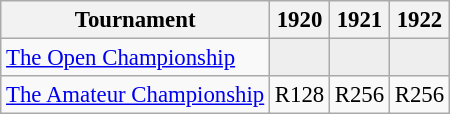<table class="wikitable" style="font-size:95%;text-align:center;">
<tr>
<th>Tournament</th>
<th>1920</th>
<th>1921</th>
<th>1922</th>
</tr>
<tr>
<td align=left><a href='#'>The Open Championship</a></td>
<td style="background:#eeeeee;"></td>
<td style="background:#eeeeee;"></td>
<td style="background:#eeeeee;"></td>
</tr>
<tr>
<td align=left><a href='#'>The Amateur Championship</a></td>
<td>R128</td>
<td>R256</td>
<td>R256</td>
</tr>
</table>
